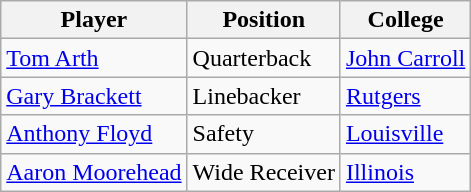<table class="wikitable">
<tr>
<th>Player</th>
<th>Position</th>
<th>College</th>
</tr>
<tr>
<td><a href='#'>Tom Arth</a></td>
<td>Quarterback</td>
<td><a href='#'>John Carroll</a></td>
</tr>
<tr>
<td><a href='#'>Gary Brackett</a></td>
<td>Linebacker</td>
<td><a href='#'>Rutgers</a></td>
</tr>
<tr>
<td><a href='#'>Anthony Floyd</a></td>
<td>Safety</td>
<td><a href='#'>Louisville</a></td>
</tr>
<tr>
<td><a href='#'>Aaron Moorehead</a></td>
<td>Wide Receiver</td>
<td><a href='#'>Illinois</a></td>
</tr>
</table>
